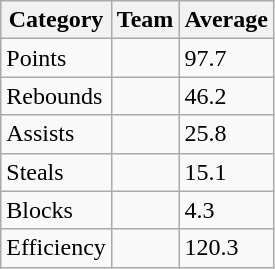<table class=wikitable>
<tr>
<th>Category</th>
<th>Team</th>
<th>Average</th>
</tr>
<tr>
<td>Points</td>
<td></td>
<td>97.7</td>
</tr>
<tr>
<td>Rebounds</td>
<td></td>
<td>46.2</td>
</tr>
<tr>
<td>Assists</td>
<td></td>
<td>25.8</td>
</tr>
<tr>
<td>Steals</td>
<td></td>
<td>15.1</td>
</tr>
<tr>
<td>Blocks</td>
<td></td>
<td>4.3</td>
</tr>
<tr>
<td>Efficiency</td>
<td></td>
<td>120.3</td>
</tr>
</table>
